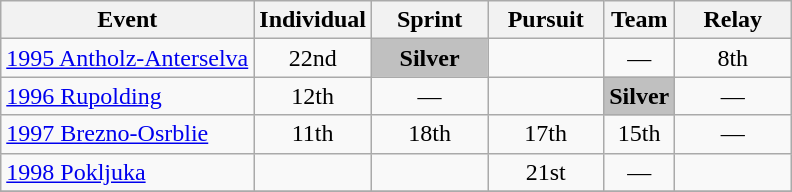<table class="wikitable" style="text-align: center;">
<tr ">
<th>Event</th>
<th style="width:70px;">Individual</th>
<th style="width:70px;">Sprint</th>
<th style="width:70px;">Pursuit</th>
<th>Team</th>
<th style="width:70px;">Relay</th>
</tr>
<tr>
<td align=left> <a href='#'>1995 Antholz-Anterselva</a></td>
<td>22nd</td>
<td style="background:silver;"><strong>Silver</strong></td>
<td></td>
<td>—</td>
<td>8th</td>
</tr>
<tr>
<td align=left> <a href='#'>1996 Rupolding</a></td>
<td>12th</td>
<td>—</td>
<td></td>
<td style="background:silver;"><strong>Silver</strong></td>
<td>—</td>
</tr>
<tr>
<td align=left> <a href='#'>1997 Brezno-Osrblie</a></td>
<td>11th</td>
<td>18th</td>
<td>17th</td>
<td>15th</td>
<td>—</td>
</tr>
<tr>
<td align=left> <a href='#'>1998 Pokljuka</a></td>
<td></td>
<td></td>
<td>21st</td>
<td>—</td>
<td></td>
</tr>
<tr>
</tr>
</table>
